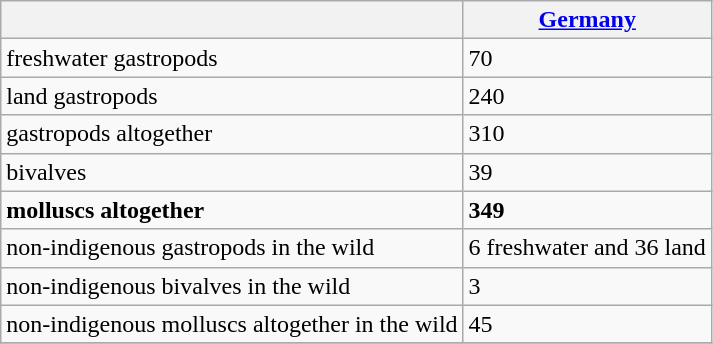<table class="wikitable">
<tr>
<th></th>
<th><a href='#'>Germany</a></th>
</tr>
<tr>
<td>freshwater gastropods</td>
<td>70</td>
</tr>
<tr>
<td>land gastropods</td>
<td>240</td>
</tr>
<tr>
<td>gastropods altogether</td>
<td>310</td>
</tr>
<tr>
<td>bivalves</td>
<td>39</td>
</tr>
<tr>
<td><strong>molluscs altogether</strong></td>
<td><strong>349</strong></td>
</tr>
<tr>
<td>non-indigenous gastropods in the wild</td>
<td>6 freshwater and 36 land</td>
</tr>
<tr>
<td>non-indigenous bivalves in the wild</td>
<td>3</td>
</tr>
<tr>
<td>non-indigenous molluscs altogether in the wild</td>
<td>45</td>
</tr>
<tr>
</tr>
</table>
